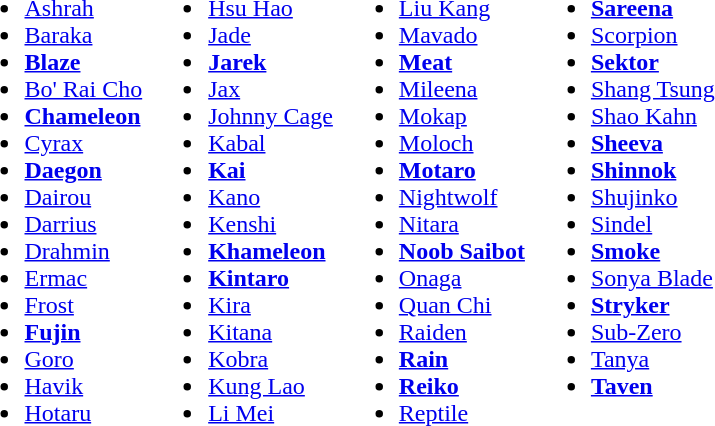<table>
<tr>
<td valign="top"><br><ul><li><a href='#'>Ashrah</a></li><li><a href='#'>Baraka</a></li><li><strong><a href='#'>Blaze</a></strong></li><li><a href='#'>Bo' Rai Cho</a></li><li><strong><a href='#'>Chameleon</a></strong></li><li><a href='#'>Cyrax</a></li><li><strong><a href='#'>Daegon</a></strong></li><li><a href='#'>Dairou</a></li><li><a href='#'>Darrius</a></li><li><a href='#'>Drahmin</a></li><li><a href='#'>Ermac</a></li><li><a href='#'>Frost</a></li><li><strong><a href='#'>Fujin</a></strong></li><li><a href='#'>Goro</a></li><li><a href='#'>Havik</a></li><li><a href='#'>Hotaru</a></li></ul></td>
<td valign="top"><br><ul><li><a href='#'>Hsu Hao</a></li><li><a href='#'>Jade</a></li><li><strong><a href='#'>Jarek</a></strong></li><li><a href='#'>Jax</a></li><li><a href='#'>Johnny Cage</a></li><li><a href='#'>Kabal</a></li><li><strong><a href='#'>Kai</a></strong></li><li><a href='#'>Kano</a></li><li><a href='#'>Kenshi</a></li><li><strong><a href='#'>Khameleon</a></strong></li><li><strong><a href='#'>Kintaro</a></strong></li><li><a href='#'>Kira</a></li><li><a href='#'>Kitana</a></li><li><a href='#'>Kobra</a></li><li><a href='#'>Kung Lao</a></li><li><a href='#'>Li Mei</a></li></ul></td>
<td valign="top"><br><ul><li><a href='#'>Liu Kang</a></li><li><a href='#'>Mavado</a></li><li><strong><a href='#'>Meat</a></strong></li><li><a href='#'>Mileena</a></li><li><a href='#'>Mokap</a></li><li><a href='#'>Moloch</a></li><li><strong><a href='#'>Motaro</a></strong></li><li><a href='#'>Nightwolf</a></li><li><a href='#'>Nitara</a></li><li><strong><a href='#'>Noob Saibot</a></strong></li><li><a href='#'>Onaga</a></li><li><a href='#'>Quan Chi</a></li><li><a href='#'>Raiden</a></li><li><strong><a href='#'>Rain</a></strong></li><li><strong><a href='#'>Reiko</a></strong></li><li><a href='#'>Reptile</a></li></ul></td>
<td valign="top"><br><ul><li><strong><a href='#'>Sareena</a></strong></li><li><a href='#'>Scorpion</a></li><li><strong><a href='#'>Sektor</a></strong></li><li><a href='#'>Shang Tsung</a></li><li><a href='#'>Shao Kahn</a></li><li><strong><a href='#'>Sheeva</a></strong></li><li><strong><a href='#'>Shinnok</a></strong></li><li><a href='#'>Shujinko</a></li><li><a href='#'>Sindel</a></li><li><strong><a href='#'>Smoke</a></strong></li><li><a href='#'>Sonya Blade</a></li><li><strong><a href='#'>Stryker</a></strong></li><li><a href='#'>Sub-Zero</a></li><li><a href='#'>Tanya</a></li><li><strong><a href='#'>Taven</a></strong></li></ul></td>
</tr>
</table>
